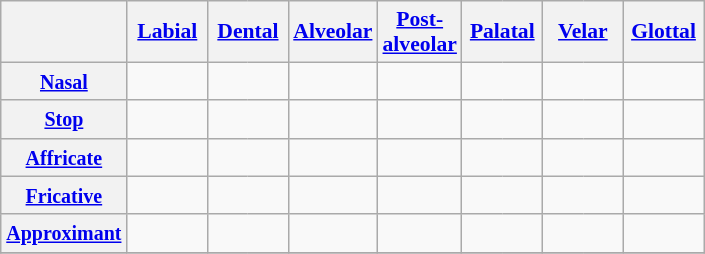<table class="wikitable" style=text-align:center>
<tr style="font-size: 90%;">
<th></th>
<th colspan=2><a href='#'>Labial</a></th>
<th colspan=2><a href='#'>Dental</a></th>
<th colspan=2><a href='#'>Alveolar</a></th>
<th colspan=2><a href='#'>Post-<br>alveolar</a></th>
<th colspan=2><a href='#'>Palatal</a></th>
<th colspan=2><a href='#'>Velar</a></th>
<th colspan=2><a href='#'>Glottal</a></th>
</tr>
<tr>
<th><small><a href='#'>Nasal</a></small></th>
<td width="20" style="border-right: 0;"></td>
<td width="20" style="border-left: 0;"></td>
<td colspan=2></td>
<td width="20" style="border-right: 0;"></td>
<td width="20" style="border-left: 0;"></td>
<td colspan=2></td>
<td colspan=2></td>
<td width="20" style="border-right: 0;"></td>
<td width="20" style="border-left: 0;"></td>
<td colspan=2></td>
</tr>
<tr>
<th><small><a href='#'>Stop</a></small></th>
<td style="border-right: 0;"></td>
<td style="border-left: 0;"></td>
<td colspan=2></td>
<td style="border-right: 0;"></td>
<td style="border-left: 0;"></td>
<td colspan=2></td>
<td colspan=2></td>
<td style="border-right: 0;"></td>
<td style="border-left: 0;"></td>
<td colspan=2></td>
</tr>
<tr>
<th><small><a href='#'>Affricate</a></small></th>
<td colspan=2></td>
<td colspan=2></td>
<td colspan=2></td>
<td width="20" style="border-right: 0;"></td>
<td width="20" style="border-left: 0;"></td>
<td colspan=2></td>
<td colspan=2></td>
<td colspan=2></td>
</tr>
<tr>
<th><small><a href='#'>Fricative</a></small></th>
<td width="20" style="border-right: 0;"></td>
<td width="20" style="border-left: 0;"></td>
<td width="20" style="border-right: 0;"></td>
<td width="20" style="border-left: 0;"></td>
<td style="border-right: 0;"></td>
<td style="border-left: 0;"></td>
<td style="border-right: 0;"></td>
<td style="border-left: 0;"></td>
<td colspan=2></td>
<td colspan=2></td>
<td width="20" style="border-right: 0;"></td>
<td width="20" style="border-left: 0;"></td>
</tr>
<tr>
<th rowspan=1><small><a href='#'>Approximant</a></small></th>
<td colspan=2></td>
<td colspan=2></td>
<td style="border-right: 0;"></td>
<td style="border-left: 0;"></td>
<td style="border-right: 0;"></td>
<td style="border-left: 0;"></td>
<td width="20" style="border-right: 0;"></td>
<td width="20" style="border-left: 0;"></td>
<td style="border-right: 0;"></td>
<td style="border-left: 0;"></td>
<td colspan=2></td>
</tr>
<tr>
</tr>
</table>
